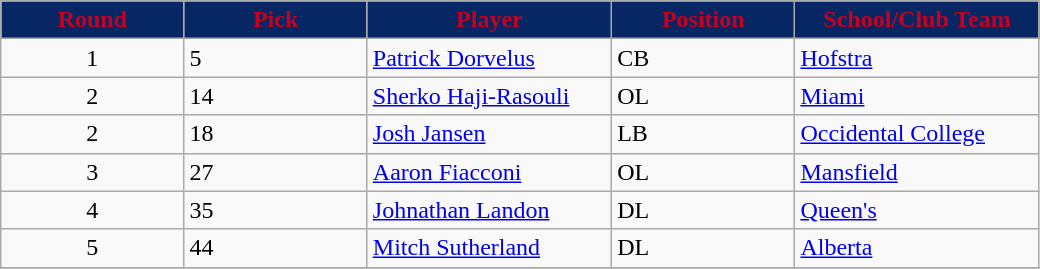<table class="wikitable sortable sortable">
<tr>
<th style="background:#072764;color:#c6011f;" width="15%">Round</th>
<th style="background:#072764;color:#c6011f;" width="15%">Pick</th>
<th style="background:#072764;color:#c6011f;" width="20%">Player</th>
<th style="background:#072764;color:#c6011f;" width="15%">Position</th>
<th style="background:#072764;color:#c6011f;" width="20%">School/Club Team</th>
</tr>
<tr>
<td align=center>1</td>
<td>5</td>
<td><a href='#'>Patrick Dorvelus</a></td>
<td>CB</td>
<td><a href='#'>Hofstra</a></td>
</tr>
<tr>
<td align=center>2</td>
<td>14</td>
<td><a href='#'>Sherko Haji-Rasouli</a></td>
<td>OL</td>
<td><a href='#'>Miami</a></td>
</tr>
<tr>
<td align=center>2</td>
<td>18</td>
<td><a href='#'>Josh Jansen</a></td>
<td>LB</td>
<td><a href='#'>Occidental College</a></td>
</tr>
<tr>
<td align=center>3</td>
<td>27</td>
<td><a href='#'>Aaron Fiacconi</a></td>
<td>OL</td>
<td><a href='#'>Mansfield</a></td>
</tr>
<tr>
<td align=center>4</td>
<td>35</td>
<td><a href='#'>Johnathan Landon</a></td>
<td>DL</td>
<td><a href='#'>Queen's</a></td>
</tr>
<tr>
<td align=center>5</td>
<td>44</td>
<td><a href='#'>Mitch Sutherland</a></td>
<td>DL</td>
<td><a href='#'>Alberta</a></td>
</tr>
<tr>
</tr>
</table>
